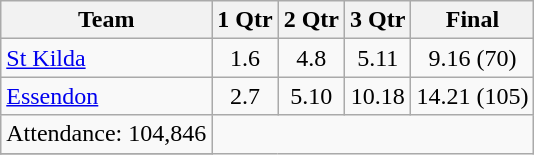<table class="wikitable">
<tr>
<th>Team</th>
<th>1 Qtr</th>
<th>2 Qtr</th>
<th>3 Qtr</th>
<th>Final</th>
</tr>
<tr>
<td><a href='#'>St Kilda</a></td>
<td align=center>1.6</td>
<td align=center>4.8</td>
<td align=center>5.11</td>
<td align=center>9.16 (70)</td>
</tr>
<tr>
<td><a href='#'>Essendon</a></td>
<td align=center>2.7</td>
<td align=center>5.10</td>
<td align=center>10.18</td>
<td align=center>14.21 (105)</td>
</tr>
<tr>
<td align=center>Attendance: 104,846</td>
</tr>
<tr>
</tr>
</table>
